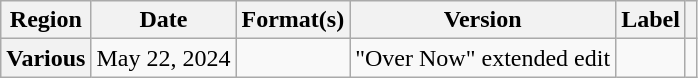<table class="wikitable plainrowheaders">
<tr>
<th scope="col">Region</th>
<th scope="col">Date</th>
<th scope="col">Format(s)</th>
<th scope="col">Version</th>
<th scope="col">Label</th>
<th scope="col"></th>
</tr>
<tr>
<th scope="row">Various</th>
<td>May 22, 2024</td>
<td></td>
<td>"Over Now" extended edit</td>
<td></td>
<td style="text-align:center;"></td>
</tr>
</table>
